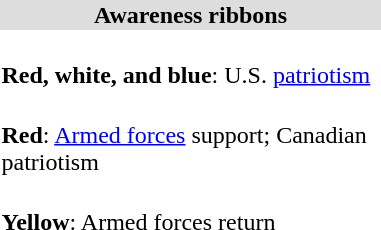<table class="toccolours"  style="float:right; margin: 0 0 1em 1em; width:258px; text-align:left; clear:right;">
<tr>
<th style="background:#dddddd; text-align:center;">Awareness ribbons</th>
</tr>
<tr>
<td><br> <strong>Red, white, and blue</strong>: U.S. <a href='#'>patriotism</a></td>
</tr>
<tr>
<td><br> <strong>Red</strong>: <a href='#'>Armed forces</a> support; Canadian patriotism</td>
</tr>
<tr>
<td><br> <strong>Yellow</strong>: Armed forces return</td>
</tr>
</table>
